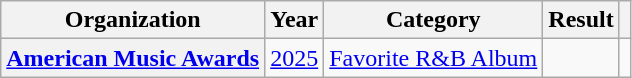<table class="wikitable sortable plainrowheaders" style="border:none; margin:0;">
<tr>
<th scope="col">Organization</th>
<th scope="col">Year</th>
<th scope="col">Category</th>
<th scope="col">Result</th>
<th scope="col" class="unsortable"></th>
</tr>
<tr>
<th scope="row"><a href='#'>American Music Awards</a></th>
<td><a href='#'>2025</a></td>
<td><a href='#'>Favorite R&B Album</a></td>
<td></td>
<td style="text-align:center"></td>
</tr>
</table>
